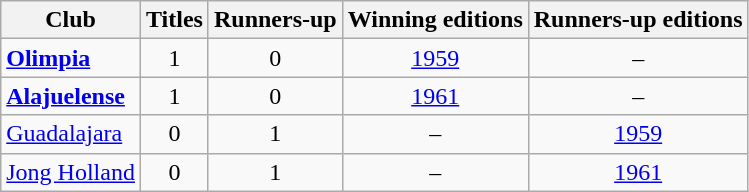<table class="wikitable" style="text-align: center;">
<tr>
<th>Club</th>
<th>Titles</th>
<th>Runners-up</th>
<th>Winning editions</th>
<th>Runners-up editions</th>
</tr>
<tr>
<td align=left> <strong><a href='#'>Olimpia</a></strong></td>
<td>1</td>
<td>0</td>
<td><a href='#'>1959</a></td>
<td>–</td>
</tr>
<tr>
<td align=left> <strong><a href='#'>Alajuelense</a></strong></td>
<td>1</td>
<td>0</td>
<td><a href='#'>1961</a></td>
<td>–</td>
</tr>
<tr>
<td align=left> <a href='#'>Guadalajara</a></td>
<td>0</td>
<td>1</td>
<td>–</td>
<td><a href='#'>1959</a></td>
</tr>
<tr>
<td align=left> <a href='#'>Jong Holland</a></td>
<td>0</td>
<td>1</td>
<td>–</td>
<td><a href='#'>1961</a></td>
</tr>
</table>
